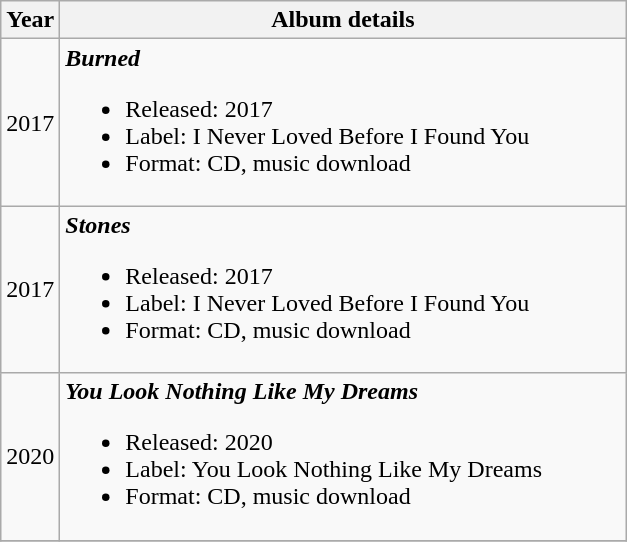<table class="wikitable">
<tr>
<th width="20">Year</th>
<th width="370">Album details</th>
</tr>
<tr>
<td>2017</td>
<td><strong><em>Burned</em></strong><br><ul><li>Released: 2017</li><li>Label: I Never Loved Before I Found You</li><li>Format: CD, music download</li></ul></td>
</tr>
<tr>
<td>2017</td>
<td><strong><em>Stones</em></strong><br><ul><li>Released: 2017</li><li>Label: I Never Loved Before I Found You</li><li>Format: CD, music download</li></ul></td>
</tr>
<tr>
<td>2020</td>
<td><strong><em>You Look Nothing Like My Dreams</em></strong><br><ul><li>Released: 2020</li><li>Label: You Look Nothing Like My Dreams</li><li>Format: CD, music download</li></ul></td>
</tr>
<tr>
</tr>
</table>
